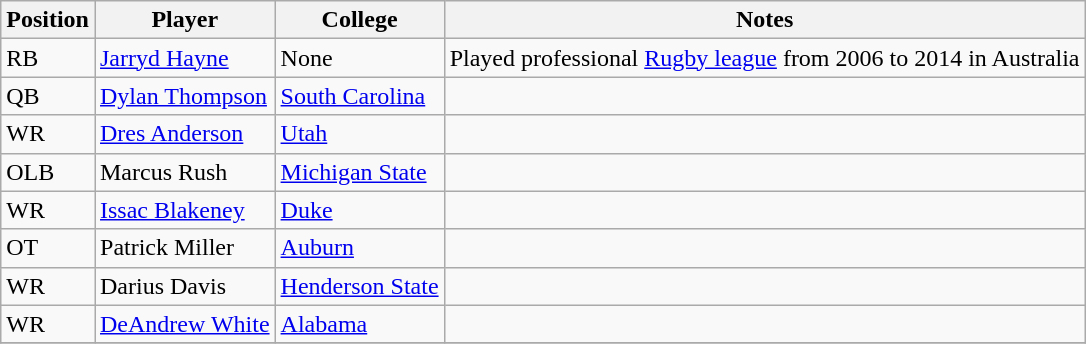<table class="wikitable sortable">
<tr>
<th>Position</th>
<th>Player</th>
<th>College</th>
<th>Notes</th>
</tr>
<tr>
<td>RB</td>
<td><a href='#'>Jarryd Hayne</a></td>
<td>None</td>
<td>Played professional <a href='#'>Rugby league</a> from 2006 to 2014 in Australia</td>
</tr>
<tr>
<td>QB</td>
<td><a href='#'>Dylan Thompson</a></td>
<td><a href='#'>South Carolina</a></td>
<td></td>
</tr>
<tr>
<td>WR</td>
<td><a href='#'>Dres Anderson</a></td>
<td><a href='#'>Utah</a></td>
<td></td>
</tr>
<tr>
<td>OLB</td>
<td>Marcus Rush</td>
<td><a href='#'>Michigan State</a></td>
<td></td>
</tr>
<tr>
<td>WR</td>
<td><a href='#'>Issac Blakeney</a></td>
<td><a href='#'>Duke</a></td>
<td></td>
</tr>
<tr>
<td>OT</td>
<td>Patrick Miller</td>
<td><a href='#'>Auburn</a></td>
<td></td>
</tr>
<tr>
<td>WR</td>
<td>Darius Davis</td>
<td><a href='#'>Henderson State</a></td>
<td></td>
</tr>
<tr>
<td>WR</td>
<td><a href='#'>DeAndrew White</a></td>
<td><a href='#'>Alabama</a></td>
<td></td>
</tr>
<tr>
</tr>
</table>
